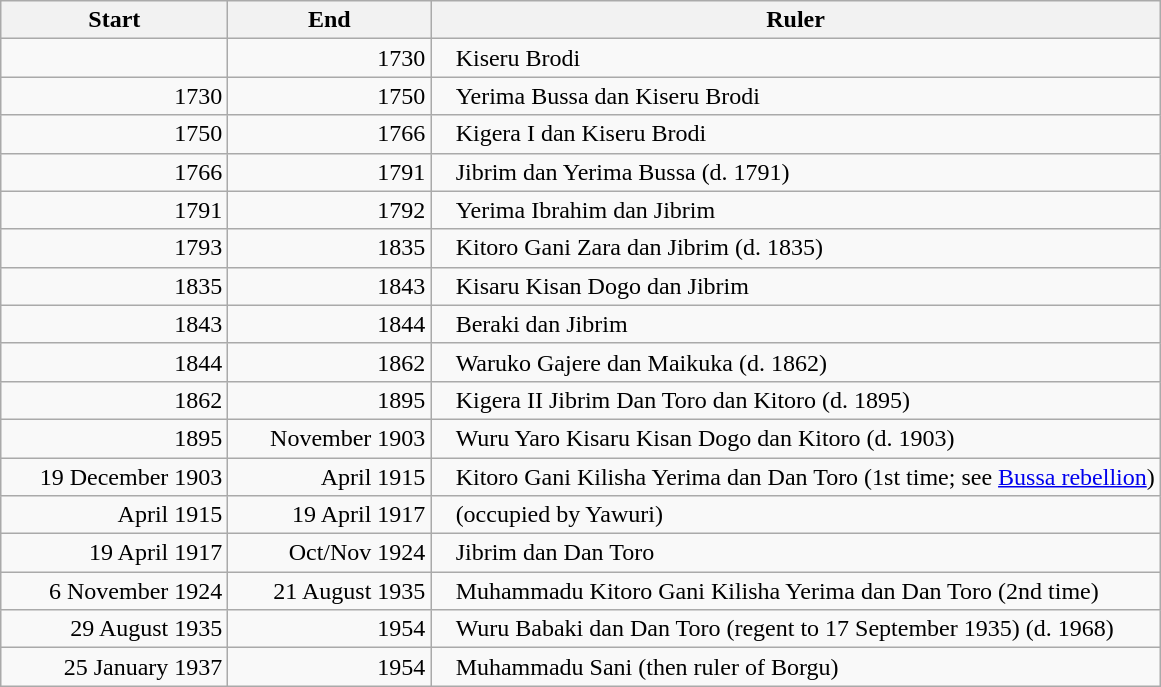<table class=wikitable style="text-align:right;">
<tr>
<th style="width:9em;">Start</th>
<th style="width:8em;">End</th>
<th>Ruler</th>
</tr>
<tr>
<td></td>
<td>1730</td>
<td style="text-align:left;padding-left:1em;">Kiseru Brodi</td>
</tr>
<tr>
<td>1730</td>
<td>1750</td>
<td style="text-align:left;padding-left:1em;">Yerima Bussa dan Kiseru Brodi</td>
</tr>
<tr>
<td>1750</td>
<td>1766</td>
<td style="text-align:left;padding-left:1em;">Kigera I dan Kiseru Brodi</td>
</tr>
<tr>
<td>1766</td>
<td>1791</td>
<td style="text-align:left;padding-left:1em;">Jibrim dan Yerima Bussa (d. 1791)</td>
</tr>
<tr>
<td>1791</td>
<td>1792</td>
<td style="text-align:left;padding-left:1em;">Yerima Ibrahim dan Jibrim</td>
</tr>
<tr>
<td>1793</td>
<td>1835</td>
<td style="text-align:left;padding-left:1em;">Kitoro Gani Zara dan Jibrim (d. 1835)</td>
</tr>
<tr>
<td>1835</td>
<td>1843</td>
<td style="text-align:left;padding-left:1em;">Kisaru Kisan Dogo dan Jibrim</td>
</tr>
<tr>
<td>1843</td>
<td>1844</td>
<td style="text-align:left;padding-left:1em;">Beraki dan Jibrim</td>
</tr>
<tr>
<td>1844</td>
<td>1862</td>
<td style="text-align:left;padding-left:1em;">Waruko Gajere dan Maikuka (d. 1862)</td>
</tr>
<tr>
<td>1862</td>
<td>1895</td>
<td style="text-align:left;padding-left:1em;">Kigera II Jibrim Dan Toro dan Kitoro  (d. 1895)</td>
</tr>
<tr>
<td>1895</td>
<td>November 1903</td>
<td style="text-align:left;padding-left:1em;">Wuru Yaro Kisaru Kisan Dogo dan Kitoro (d. 1903)</td>
</tr>
<tr>
<td>19 December 1903</td>
<td>April 1915</td>
<td style="text-align:left;padding-left:1em;">Kitoro Gani Kilisha Yerima dan Dan Toro (1st time; see <a href='#'>Bussa rebellion</a>)</td>
</tr>
<tr>
<td>April 1915</td>
<td>19 April 1917</td>
<td style="text-align:left;padding-left:1em;">(occupied by Yawuri)</td>
</tr>
<tr>
<td>19 April 1917</td>
<td>Oct/Nov 1924</td>
<td style="text-align:left;padding-left:1em;">Jibrim dan Dan Toro</td>
</tr>
<tr>
<td>6 November 1924</td>
<td>21 August 1935</td>
<td style="text-align:left;padding-left:1em;">Muhammadu Kitoro Gani Kilisha Yerima dan Dan Toro (2nd time)</td>
</tr>
<tr>
<td>29 August 1935</td>
<td>1954</td>
<td style="text-align:left;padding-left:1em;">Wuru Babaki dan Dan Toro (regent to 17 September 1935) (d. 1968)</td>
</tr>
<tr>
<td>25 January 1937</td>
<td>1954</td>
<td style="text-align:left;padding-left:1em;">Muhammadu Sani (then ruler of Borgu)</td>
</tr>
</table>
